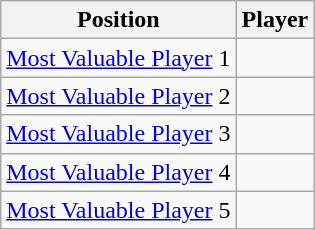<table class="wikitable">
<tr>
<th>Position</th>
<th>Player</th>
</tr>
<tr>
<td><a href='#'>Most Valuable Player</a> 1</td>
<td></td>
</tr>
<tr>
<td><a href='#'>Most Valuable Player</a> 2</td>
<td></td>
</tr>
<tr>
<td><a href='#'>Most Valuable Player</a> 3</td>
<td></td>
</tr>
<tr>
<td><a href='#'>Most Valuable Player</a> 4</td>
<td></td>
</tr>
<tr>
<td><a href='#'>Most Valuable Player</a> 5</td>
<td></td>
</tr>
</table>
